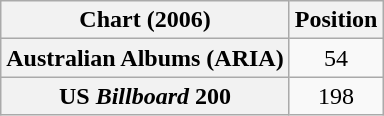<table class="wikitable plainrowheaders sortable">
<tr>
<th scope="col">Chart (2006)</th>
<th scope="col">Position</th>
</tr>
<tr>
<th scope="row">Australian Albums (ARIA)</th>
<td align="center">54</td>
</tr>
<tr>
<th scope="row">US <em>Billboard</em> 200</th>
<td align="center">198</td>
</tr>
</table>
